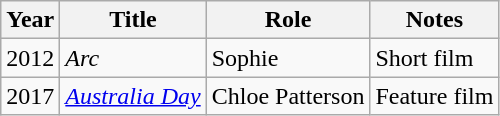<table class="wikitable sortable plainrowheaders">
<tr>
<th scope="col">Year</th>
<th scope="col">Title</th>
<th scope="col">Role</th>
<th scope="col" class="unsortable">Notes</th>
</tr>
<tr>
<td>2012</td>
<td><em>Arc</em></td>
<td>Sophie</td>
<td>Short film</td>
</tr>
<tr>
<td>2017</td>
<td><em><a href='#'>Australia Day</a></em></td>
<td>Chloe Patterson</td>
<td>Feature film</td>
</tr>
</table>
